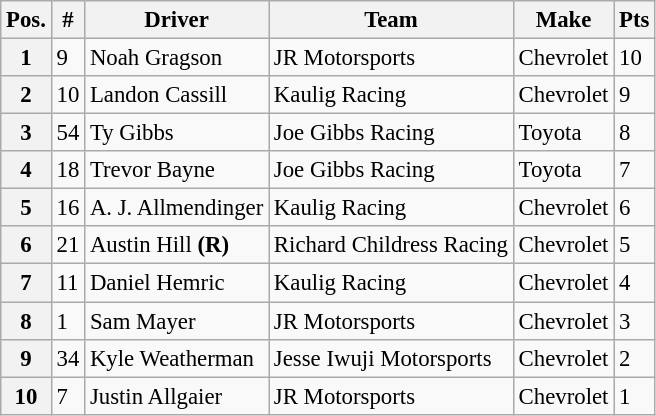<table class="wikitable" style="font-size:95%">
<tr>
<th>Pos.</th>
<th>#</th>
<th>Driver</th>
<th>Team</th>
<th>Make</th>
<th>Pts</th>
</tr>
<tr>
<th>1</th>
<td>9</td>
<td>Noah Gragson</td>
<td>JR Motorsports</td>
<td>Chevrolet</td>
<td>10</td>
</tr>
<tr>
<th>2</th>
<td>10</td>
<td>Landon Cassill</td>
<td>Kaulig Racing</td>
<td>Chevrolet</td>
<td>9</td>
</tr>
<tr>
<th>3</th>
<td>54</td>
<td>Ty Gibbs</td>
<td>Joe Gibbs Racing</td>
<td>Toyota</td>
<td>8</td>
</tr>
<tr>
<th>4</th>
<td>18</td>
<td>Trevor Bayne</td>
<td>Joe Gibbs Racing</td>
<td>Toyota</td>
<td>7</td>
</tr>
<tr>
<th>5</th>
<td>16</td>
<td>A. J. Allmendinger</td>
<td>Kaulig Racing</td>
<td>Chevrolet</td>
<td>6</td>
</tr>
<tr>
<th>6</th>
<td>21</td>
<td>Austin Hill <strong>(R)</strong></td>
<td>Richard Childress Racing</td>
<td>Chevrolet</td>
<td>5</td>
</tr>
<tr>
<th>7</th>
<td>11</td>
<td>Daniel Hemric</td>
<td>Kaulig Racing</td>
<td>Chevrolet</td>
<td>4</td>
</tr>
<tr>
<th>8</th>
<td>1</td>
<td>Sam Mayer</td>
<td>JR Motorsports</td>
<td>Chevrolet</td>
<td>3</td>
</tr>
<tr>
<th>9</th>
<td>34</td>
<td>Kyle Weatherman</td>
<td>Jesse Iwuji Motorsports</td>
<td>Chevrolet</td>
<td>2</td>
</tr>
<tr>
<th>10</th>
<td>7</td>
<td>Justin Allgaier</td>
<td>JR Motorsports</td>
<td>Chevrolet</td>
<td>1</td>
</tr>
</table>
